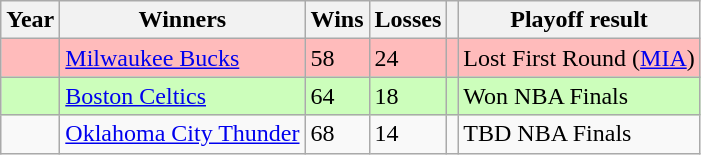<table class="wikitable sortable">
<tr>
<th>Year</th>
<th>Winners</th>
<th>Wins</th>
<th>Losses</th>
<th></th>
<th>Playoff result</th>
</tr>
<tr style="background:#ffbbbb;">
<td></td>
<td><a href='#'>Milwaukee Bucks</a></td>
<td>58</td>
<td>24</td>
<td></td>
<td>Lost First Round (<a href='#'>MIA</a>)</td>
</tr>
<tr style="background:#ccfebb;">
<td></td>
<td><a href='#'>Boston Celtics</a></td>
<td>64</td>
<td>18</td>
<td></td>
<td>Won NBA Finals</td>
</tr>
<tr>
<td></td>
<td><a href='#'>Oklahoma City Thunder</a></td>
<td>68</td>
<td>14</td>
<td></td>
<td>TBD NBA Finals</td>
</tr>
</table>
